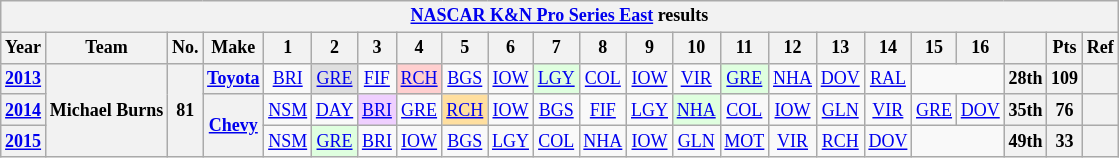<table class="wikitable" style="text-align:center; font-size:75%">
<tr>
<th colspan=23><a href='#'>NASCAR K&N Pro Series East</a> results</th>
</tr>
<tr>
<th>Year</th>
<th>Team</th>
<th>No.</th>
<th>Make</th>
<th>1</th>
<th>2</th>
<th>3</th>
<th>4</th>
<th>5</th>
<th>6</th>
<th>7</th>
<th>8</th>
<th>9</th>
<th>10</th>
<th>11</th>
<th>12</th>
<th>13</th>
<th>14</th>
<th>15</th>
<th>16</th>
<th></th>
<th>Pts</th>
<th>Ref</th>
</tr>
<tr>
<th><a href='#'>2013</a></th>
<th rowspan=3>Michael Burns</th>
<th rowspan=3>81</th>
<th><a href='#'>Toyota</a></th>
<td><a href='#'>BRI</a></td>
<td style="background:#DFDFDF;"><a href='#'>GRE</a><br></td>
<td><a href='#'>FIF</a></td>
<td style="background:#FFCFCF;"><a href='#'>RCH</a><br></td>
<td><a href='#'>BGS</a></td>
<td><a href='#'>IOW</a></td>
<td style="background:#DFFFDF;"><a href='#'>LGY</a><br></td>
<td><a href='#'>COL</a></td>
<td><a href='#'>IOW</a></td>
<td><a href='#'>VIR</a></td>
<td style="background:#DFFFDF;"><a href='#'>GRE</a><br></td>
<td><a href='#'>NHA</a></td>
<td><a href='#'>DOV</a></td>
<td><a href='#'>RAL</a></td>
<td colspan=2></td>
<th>28th</th>
<th>109</th>
<th></th>
</tr>
<tr>
<th><a href='#'>2014</a></th>
<th rowspan=2><a href='#'>Chevy</a></th>
<td><a href='#'>NSM</a></td>
<td><a href='#'>DAY</a></td>
<td style="background:#EFCFFF;"><a href='#'>BRI</a><br></td>
<td><a href='#'>GRE</a></td>
<td style="background:#FFDF9F;"><a href='#'>RCH</a><br></td>
<td><a href='#'>IOW</a></td>
<td><a href='#'>BGS</a></td>
<td><a href='#'>FIF</a></td>
<td><a href='#'>LGY</a></td>
<td style="background:#DFFFDF;"><a href='#'>NHA</a><br></td>
<td><a href='#'>COL</a></td>
<td><a href='#'>IOW</a></td>
<td><a href='#'>GLN</a></td>
<td><a href='#'>VIR</a></td>
<td><a href='#'>GRE</a></td>
<td><a href='#'>DOV</a></td>
<th>35th</th>
<th>76</th>
<th></th>
</tr>
<tr>
<th><a href='#'>2015</a></th>
<td><a href='#'>NSM</a></td>
<td style="background:#DFFFDF;"><a href='#'>GRE</a><br></td>
<td><a href='#'>BRI</a></td>
<td><a href='#'>IOW</a></td>
<td><a href='#'>BGS</a></td>
<td><a href='#'>LGY</a></td>
<td><a href='#'>COL</a></td>
<td><a href='#'>NHA</a></td>
<td><a href='#'>IOW</a></td>
<td><a href='#'>GLN</a></td>
<td><a href='#'>MOT</a></td>
<td><a href='#'>VIR</a></td>
<td><a href='#'>RCH</a></td>
<td><a href='#'>DOV</a></td>
<td colspan=2></td>
<th>49th</th>
<th>33</th>
<th></th>
</tr>
</table>
